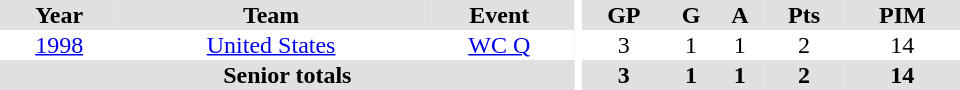<table border="0" cellpadding="1" cellspacing="0" ID="Table3" style="text-align:center; width:40em">
<tr ALIGN="center" bgcolor="#e0e0e0">
<th>Year</th>
<th>Team</th>
<th>Event</th>
<th rowspan="99" bgcolor="#ffffff"></th>
<th>GP</th>
<th>G</th>
<th>A</th>
<th>Pts</th>
<th>PIM</th>
</tr>
<tr>
<td><a href='#'>1998</a></td>
<td><a href='#'>United States</a></td>
<td><a href='#'>WC Q</a></td>
<td>3</td>
<td>1</td>
<td>1</td>
<td>2</td>
<td>14</td>
</tr>
<tr bgcolor="#e0e0e0">
<th colspan="3">Senior totals</th>
<th>3</th>
<th>1</th>
<th>1</th>
<th>2</th>
<th>14</th>
</tr>
</table>
